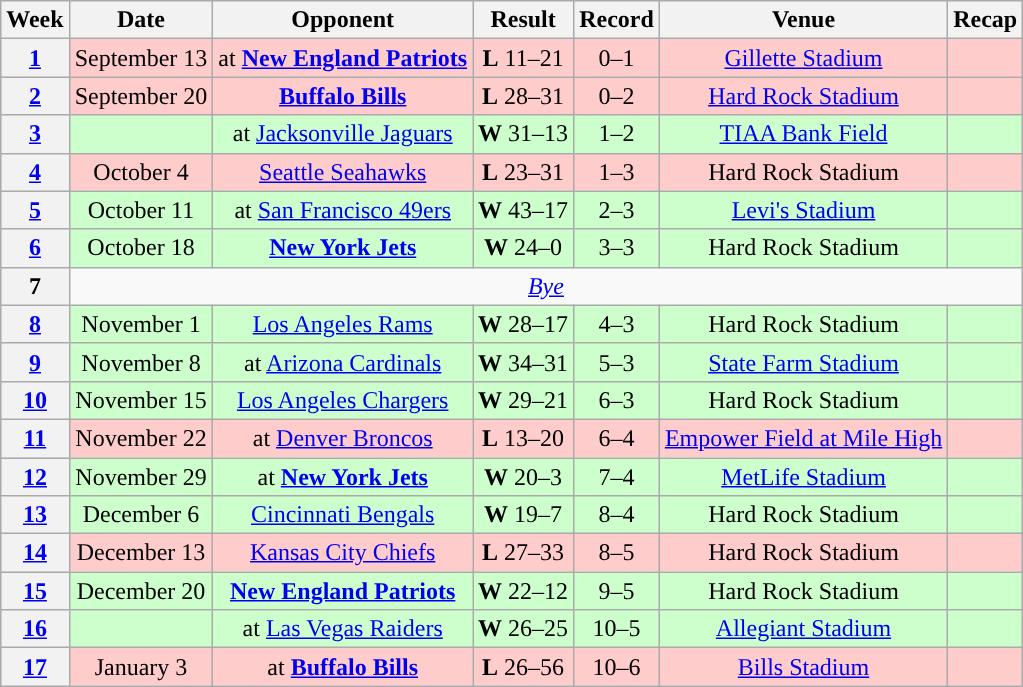<table class="wikitable" style="text-align:center">
<tr>
<th>Week</th>
<th>Date</th>
<th>Opponent</th>
<th>Result</th>
<th>Record</th>
<th>Venue</th>
<th>Recap</th>
</tr>
<tr style="background:#fcc">
<th><a href='#'>1</a></th>
<td>September 13</td>
<td>at <strong><a href='#'>New England Patriots</a></strong></td>
<td><strong>L</strong> 11–21</td>
<td>0–1</td>
<td><a href='#'>Gillette Stadium</a></td>
<td></td>
</tr>
<tr style="background:#fcc">
<th><a href='#'>2</a></th>
<td>September 20</td>
<td><strong><a href='#'>Buffalo Bills</a></strong></td>
<td><strong>L</strong> 28–31</td>
<td>0–2</td>
<td><a href='#'>Hard Rock Stadium</a></td>
<td></td>
</tr>
<tr style="background:#cfc">
<th><a href='#'>3</a></th>
<td></td>
<td>at <a href='#'>Jacksonville Jaguars</a></td>
<td><strong>W</strong> 31–13</td>
<td>1–2</td>
<td><a href='#'>TIAA Bank Field</a></td>
<td></td>
</tr>
<tr style="background:#fcc">
<th><a href='#'>4</a></th>
<td>October 4</td>
<td><a href='#'>Seattle Seahawks</a></td>
<td><strong>L</strong> 23–31</td>
<td>1–3</td>
<td>Hard Rock Stadium</td>
<td></td>
</tr>
<tr style="background:#cfc">
<th><a href='#'>5</a></th>
<td>October 11</td>
<td>at <a href='#'>San Francisco 49ers</a></td>
<td><strong>W</strong> 43–17</td>
<td>2–3</td>
<td><a href='#'>Levi's Stadium</a></td>
<td></td>
</tr>
<tr style="background:#cfc">
<th><a href='#'>6</a></th>
<td>October 18</td>
<td><strong><a href='#'>New York Jets</a></strong></td>
<td><strong>W</strong> 24–0</td>
<td>3–3</td>
<td>Hard Rock Stadium</td>
<td></td>
</tr>
<tr>
<th>7</th>
<td colspan="6"><em><a href='#'>Bye</a></em></td>
</tr>
<tr style="background:#cfc">
<th><a href='#'>8</a></th>
<td>November 1</td>
<td><a href='#'>Los Angeles Rams</a></td>
<td><strong>W</strong> 28–17</td>
<td>4–3</td>
<td>Hard Rock Stadium</td>
<td></td>
</tr>
<tr style="background:#cfc">
<th><a href='#'>9</a></th>
<td>November 8</td>
<td>at <a href='#'>Arizona Cardinals</a></td>
<td><strong>W</strong> 34–31</td>
<td>5–3</td>
<td><a href='#'>State Farm Stadium</a></td>
<td></td>
</tr>
<tr style="background:#cfc">
<th><a href='#'>10</a></th>
<td>November 15</td>
<td><a href='#'>Los Angeles Chargers</a></td>
<td><strong>W</strong> 29–21</td>
<td>6–3</td>
<td>Hard Rock Stadium</td>
<td></td>
</tr>
<tr style="background:#fcc">
<th><a href='#'>11</a></th>
<td>November 22</td>
<td>at <a href='#'>Denver Broncos</a></td>
<td><strong>L</strong> 13–20</td>
<td>6–4</td>
<td><a href='#'>Empower Field at Mile High</a></td>
<td></td>
</tr>
<tr style="background:#cfc">
<th><a href='#'>12</a></th>
<td>November 29</td>
<td>at <strong><a href='#'>New York Jets</a></strong></td>
<td><strong>W</strong> 20–3</td>
<td>7–4</td>
<td><a href='#'>MetLife Stadium</a></td>
<td></td>
</tr>
<tr style="background:#cfc">
<th><a href='#'>13</a></th>
<td>December 6</td>
<td><a href='#'>Cincinnati Bengals</a></td>
<td><strong>W</strong> 19–7</td>
<td>8–4</td>
<td>Hard Rock Stadium</td>
<td></td>
</tr>
<tr style="background:#fcc">
<th><a href='#'>14</a></th>
<td>December 13</td>
<td><a href='#'>Kansas City Chiefs</a></td>
<td><strong>L</strong> 27–33</td>
<td>8–5</td>
<td>Hard Rock Stadium</td>
<td></td>
</tr>
<tr style="background:#cfc">
<th><a href='#'>15</a></th>
<td>December 20</td>
<td><strong><a href='#'>New England Patriots</a></strong></td>
<td><strong>W</strong> 22–12</td>
<td>9–5</td>
<td>Hard Rock Stadium</td>
<td></td>
</tr>
<tr style="background:#cfc">
<th><a href='#'>16</a></th>
<td></td>
<td>at <a href='#'>Las Vegas Raiders</a></td>
<td><strong>W</strong> 26–25</td>
<td>10–5</td>
<td><a href='#'>Allegiant Stadium</a></td>
<td></td>
</tr>
<tr style="background:#fcc">
<th><a href='#'>17</a></th>
<td>January 3</td>
<td>at <strong><a href='#'>Buffalo Bills</a></strong></td>
<td><strong>L</strong> 26–56</td>
<td>10–6</td>
<td><a href='#'>Bills Stadium</a></td>
<td></td>
</tr>
</table>
